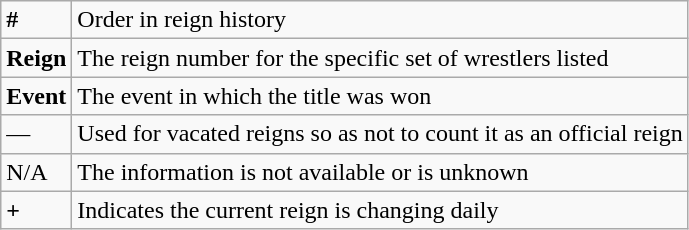<table class="wikitable">
<tr>
<td><strong>#</strong></td>
<td>Order in reign history</td>
</tr>
<tr>
<td><strong>Reign</strong></td>
<td>The reign number for the specific set of wrestlers listed</td>
</tr>
<tr>
<td><strong>Event</strong></td>
<td>The event in which the title was won</td>
</tr>
<tr>
<td>—</td>
<td>Used for vacated reigns so as not to count it as an official reign</td>
</tr>
<tr>
<td>N/A</td>
<td>The information is not available or is unknown</td>
</tr>
<tr>
<td><strong>+</strong></td>
<td>Indicates the current reign is changing daily</td>
</tr>
</table>
